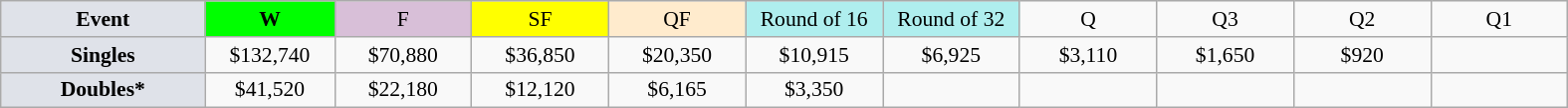<table class=wikitable style=font-size:90%;text-align:center>
<tr>
<td style="width:130px; background:#dfe2e9;"><strong>Event</strong></td>
<td style="width:80px; background:lime;"><strong>W</strong></td>
<td style="width:85px; background:thistle;">F</td>
<td style="width:85px; background:#ff0;">SF</td>
<td style="width:85px; background:#ffebcd;">QF</td>
<td style="width:85px; background:#afeeee;">Round of 16</td>
<td style="width:85px; background:#afeeee;">Round of 32</td>
<td width=85>Q</td>
<td width=85>Q3</td>
<td width=85>Q2</td>
<td width=85>Q1</td>
</tr>
<tr>
<td style="background:#dfe2e9;"><strong>Singles</strong></td>
<td>$132,740</td>
<td>$70,880</td>
<td>$36,850</td>
<td>$20,350</td>
<td>$10,915</td>
<td>$6,925</td>
<td>$3,110</td>
<td>$1,650</td>
<td>$920</td>
</tr>
<tr>
<td style="background:#dfe2e9;"><strong>Doubles*</strong></td>
<td>$41,520</td>
<td>$22,180</td>
<td>$12,120</td>
<td>$6,165</td>
<td>$3,350</td>
<td></td>
<td></td>
<td></td>
<td></td>
<td></td>
</tr>
</table>
